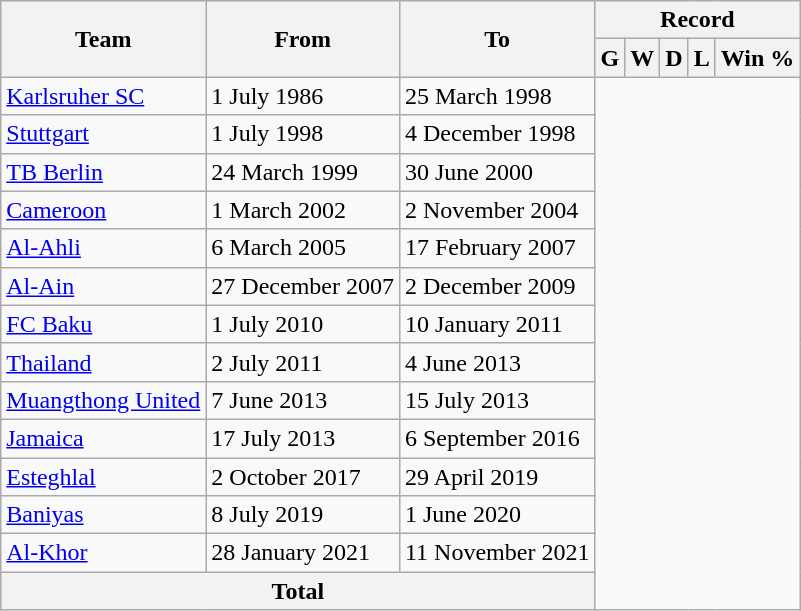<table class="wikitable" style="text-align: center">
<tr>
<th rowspan="2">Team</th>
<th rowspan="2">From</th>
<th rowspan="2">To</th>
<th colspan="6">Record</th>
</tr>
<tr>
<th>G</th>
<th>W</th>
<th>D</th>
<th>L</th>
<th>Win %</th>
</tr>
<tr>
<td align=left><a href='#'>Karlsruher SC</a></td>
<td align=left>1 July 1986</td>
<td align=left>25 March 1998<br></td>
</tr>
<tr>
<td align=left><a href='#'>Stuttgart</a></td>
<td align=left>1 July 1998</td>
<td align=left>4 December 1998<br></td>
</tr>
<tr>
<td align=left><a href='#'>TB Berlin</a></td>
<td align=left>24 March 1999</td>
<td align=left>30 June 2000<br></td>
</tr>
<tr>
<td align=left><a href='#'>Cameroon</a></td>
<td align=left>1 March 2002</td>
<td align=left>2 November 2004<br></td>
</tr>
<tr>
<td align=left><a href='#'>Al-Ahli</a></td>
<td align=left>6 March 2005</td>
<td align=left>17 February 2007<br></td>
</tr>
<tr>
<td align=left><a href='#'>Al-Ain</a></td>
<td align=left>27 December 2007</td>
<td align=left>2 December 2009<br></td>
</tr>
<tr>
<td align=left><a href='#'>FC Baku</a></td>
<td align=left>1 July 2010</td>
<td align=left>10 January 2011<br></td>
</tr>
<tr>
<td align=left><a href='#'>Thailand</a></td>
<td align=left>2 July 2011</td>
<td align=left>4 June 2013<br></td>
</tr>
<tr>
<td align=left><a href='#'>Muangthong United</a></td>
<td align=left>7 June 2013</td>
<td align=left>15 July 2013<br></td>
</tr>
<tr>
<td align=left><a href='#'>Jamaica</a></td>
<td align=left>17 July 2013</td>
<td align=left>6 September 2016<br></td>
</tr>
<tr>
<td align=left><a href='#'>Esteghlal</a></td>
<td align=left>2 October 2017</td>
<td align=left>29 April 2019<br></td>
</tr>
<tr>
<td align=left><a href='#'>Baniyas</a></td>
<td align=left>8 July 2019</td>
<td align=left>1 June 2020<br></td>
</tr>
<tr>
<td align=left><a href='#'>Al-Khor</a></td>
<td align=left>28 January 2021</td>
<td align=left>11 November 2021<br></td>
</tr>
<tr>
<th colspan="3">Total<br></th>
</tr>
</table>
